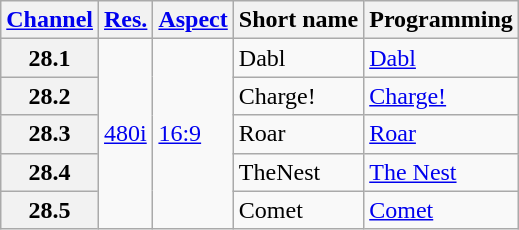<table class="wikitable">
<tr>
<th scope = "col"><a href='#'>Channel</a></th>
<th scope = "col"><a href='#'>Res.</a></th>
<th scope = "col"><a href='#'>Aspect</a></th>
<th scope = "col">Short name</th>
<th scope = "col">Programming</th>
</tr>
<tr>
<th scope = "row">28.1</th>
<td rowspan=5><a href='#'>480i</a></td>
<td rowspan=5><a href='#'>16:9</a></td>
<td>Dabl</td>
<td><a href='#'>Dabl</a></td>
</tr>
<tr>
<th scope = "row">28.2</th>
<td>Charge!</td>
<td><a href='#'>Charge!</a></td>
</tr>
<tr>
<th scope = "row">28.3</th>
<td>Roar</td>
<td><a href='#'>Roar</a></td>
</tr>
<tr>
<th scope = "row">28.4</th>
<td>TheNest</td>
<td><a href='#'>The Nest</a></td>
</tr>
<tr>
<th scope = "row">28.5</th>
<td>Comet</td>
<td><a href='#'>Comet</a></td>
</tr>
</table>
